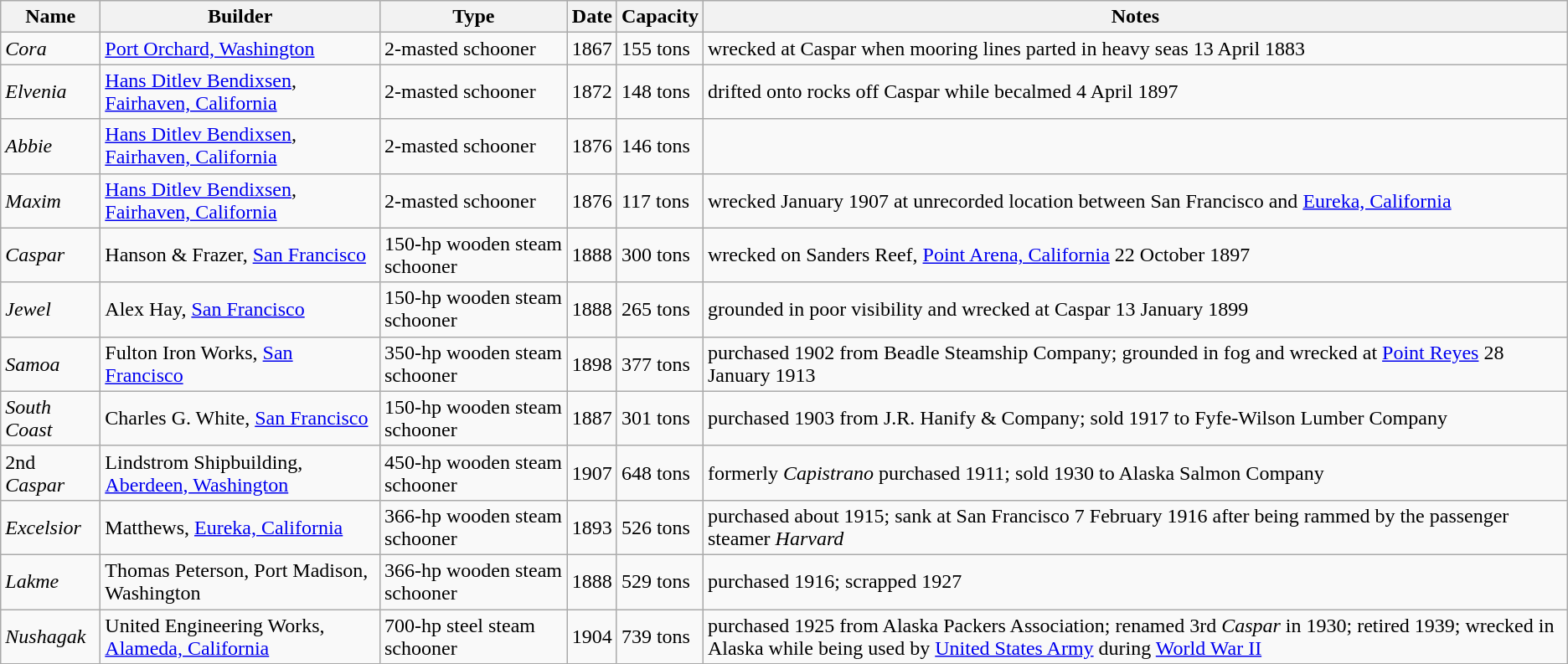<table class="wikitable">
<tr>
<th>Name</th>
<th>Builder</th>
<th>Type</th>
<th>Date</th>
<th>Capacity</th>
<th>Notes</th>
</tr>
<tr>
<td><em>Cora</em></td>
<td><a href='#'>Port Orchard, Washington</a></td>
<td>2-masted schooner</td>
<td>1867</td>
<td>155 tons</td>
<td>wrecked at Caspar when mooring lines parted in heavy seas 13 April 1883</td>
</tr>
<tr>
<td><em>Elvenia</em></td>
<td><a href='#'>Hans Ditlev Bendixsen</a>, <a href='#'>Fairhaven, California</a></td>
<td>2-masted schooner</td>
<td>1872</td>
<td>148 tons</td>
<td>drifted onto rocks off Caspar while becalmed 4 April 1897</td>
</tr>
<tr>
<td><em>Abbie</em></td>
<td><a href='#'>Hans Ditlev Bendixsen</a>, <a href='#'>Fairhaven, California</a></td>
<td>2-masted schooner</td>
<td>1876</td>
<td>146 tons</td>
<td></td>
</tr>
<tr>
<td><em>Maxim</em></td>
<td><a href='#'>Hans Ditlev Bendixsen</a>, <a href='#'>Fairhaven, California</a></td>
<td>2-masted schooner</td>
<td>1876</td>
<td>117 tons</td>
<td>wrecked January 1907 at unrecorded location between San Francisco and <a href='#'>Eureka, California</a></td>
</tr>
<tr>
<td><em>Caspar</em></td>
<td>Hanson & Frazer, <a href='#'>San Francisco</a></td>
<td>150-hp wooden steam schooner</td>
<td>1888</td>
<td>300 tons</td>
<td>wrecked on Sanders Reef, <a href='#'>Point Arena, California</a> 22 October 1897</td>
</tr>
<tr>
<td><em>Jewel</em></td>
<td>Alex Hay, <a href='#'>San Francisco</a></td>
<td>150-hp wooden steam schooner</td>
<td>1888</td>
<td>265 tons</td>
<td>grounded in poor visibility and wrecked at Caspar 13 January 1899</td>
</tr>
<tr>
<td><em>Samoa</em></td>
<td>Fulton Iron Works, <a href='#'>San Francisco</a></td>
<td>350-hp wooden steam schooner</td>
<td>1898</td>
<td>377 tons</td>
<td>purchased 1902 from Beadle Steamship Company; grounded in fog and wrecked at <a href='#'>Point Reyes</a> 28 January 1913</td>
</tr>
<tr>
<td><em>South Coast</em></td>
<td>Charles G. White, <a href='#'>San Francisco</a></td>
<td>150-hp wooden steam schooner</td>
<td>1887</td>
<td>301 tons</td>
<td>purchased 1903 from J.R. Hanify & Company; sold 1917 to Fyfe-Wilson Lumber Company</td>
</tr>
<tr>
<td>2nd <em>Caspar</em></td>
<td>Lindstrom Shipbuilding, <a href='#'>Aberdeen, Washington</a></td>
<td>450-hp wooden steam schooner</td>
<td>1907</td>
<td>648 tons</td>
<td>formerly <em>Capistrano</em> purchased 1911; sold 1930 to Alaska Salmon Company</td>
</tr>
<tr>
<td><em>Excelsior</em></td>
<td>Matthews, <a href='#'>Eureka, California</a></td>
<td>366-hp wooden steam schooner</td>
<td>1893</td>
<td>526 tons</td>
<td>purchased about 1915; sank at San Francisco 7 February 1916 after being rammed by the passenger steamer <em>Harvard</em></td>
</tr>
<tr>
<td><em>Lakme</em></td>
<td>Thomas Peterson, Port Madison, Washington</td>
<td>366-hp wooden steam schooner</td>
<td>1888</td>
<td>529 tons</td>
<td>purchased 1916; scrapped 1927</td>
</tr>
<tr>
<td><em>Nushagak</em></td>
<td>United Engineering Works, <a href='#'>Alameda, California</a></td>
<td>700-hp steel steam schooner</td>
<td>1904</td>
<td>739 tons</td>
<td>purchased 1925 from Alaska Packers Association; renamed 3rd <em>Caspar</em> in 1930; retired 1939; wrecked in Alaska while being used by <a href='#'>United States Army</a> during <a href='#'>World War II</a></td>
</tr>
</table>
